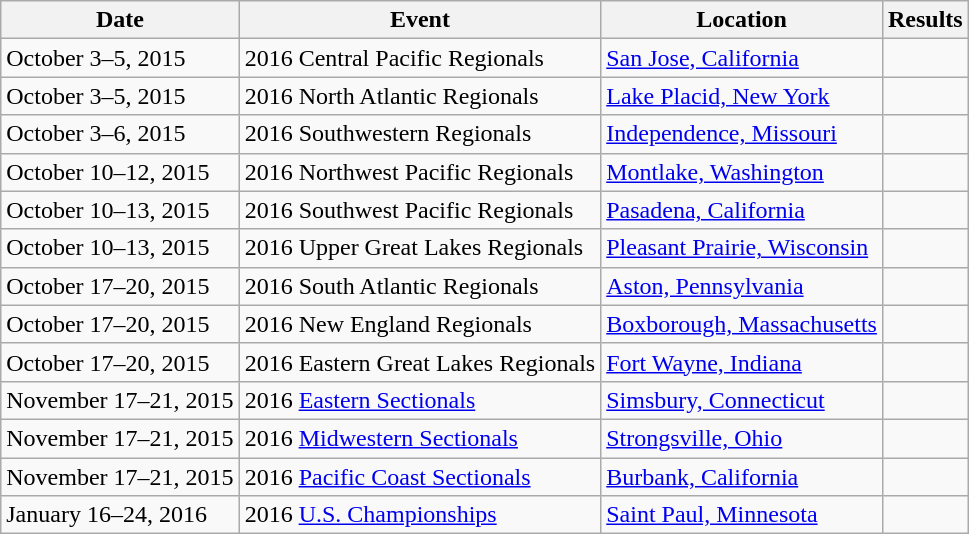<table class="wikitable">
<tr>
<th>Date</th>
<th>Event</th>
<th>Location</th>
<th>Results</th>
</tr>
<tr>
<td>October 3–5, 2015</td>
<td>2016 Central Pacific Regionals</td>
<td><a href='#'>San Jose, California</a></td>
<td> </td>
</tr>
<tr>
<td>October 3–5, 2015</td>
<td>2016 North Atlantic Regionals</td>
<td><a href='#'>Lake Placid, New York</a></td>
<td> </td>
</tr>
<tr>
<td>October 3–6, 2015</td>
<td>2016 Southwestern Regionals</td>
<td><a href='#'>Independence, Missouri</a></td>
<td></td>
</tr>
<tr>
<td>October 10–12, 2015</td>
<td>2016 Northwest Pacific Regionals</td>
<td><a href='#'>Montlake, Washington</a></td>
<td> </td>
</tr>
<tr>
<td>October 10–13, 2015</td>
<td>2016 Southwest Pacific Regionals</td>
<td><a href='#'>Pasadena, California</a></td>
<td> </td>
</tr>
<tr>
<td>October 10–13, 2015</td>
<td>2016 Upper Great Lakes Regionals</td>
<td><a href='#'>Pleasant Prairie, Wisconsin</a></td>
<td> </td>
</tr>
<tr>
<td>October 17–20, 2015</td>
<td>2016 South Atlantic Regionals</td>
<td><a href='#'>Aston, Pennsylvania</a></td>
<td> </td>
</tr>
<tr>
<td>October 17–20, 2015</td>
<td>2016 New England Regionals</td>
<td><a href='#'>Boxborough, Massachusetts</a></td>
<td> </td>
</tr>
<tr>
<td>October 17–20, 2015</td>
<td>2016 Eastern Great Lakes Regionals</td>
<td><a href='#'>Fort Wayne, Indiana</a></td>
<td> </td>
</tr>
<tr>
<td>November 17–21, 2015</td>
<td>2016 <a href='#'>Eastern Sectionals</a></td>
<td><a href='#'>Simsbury, Connecticut</a></td>
<td> </td>
</tr>
<tr>
<td>November 17–21, 2015</td>
<td>2016 <a href='#'>Midwestern Sectionals</a></td>
<td><a href='#'>Strongsville, Ohio</a></td>
<td> </td>
</tr>
<tr>
<td>November 17–21, 2015</td>
<td>2016 <a href='#'>Pacific Coast Sectionals</a></td>
<td><a href='#'>Burbank, California</a></td>
<td> </td>
</tr>
<tr>
<td>January 16–24, 2016</td>
<td>2016 <a href='#'>U.S. Championships</a></td>
<td><a href='#'>Saint Paul, Minnesota</a></td>
<td> </td>
</tr>
</table>
